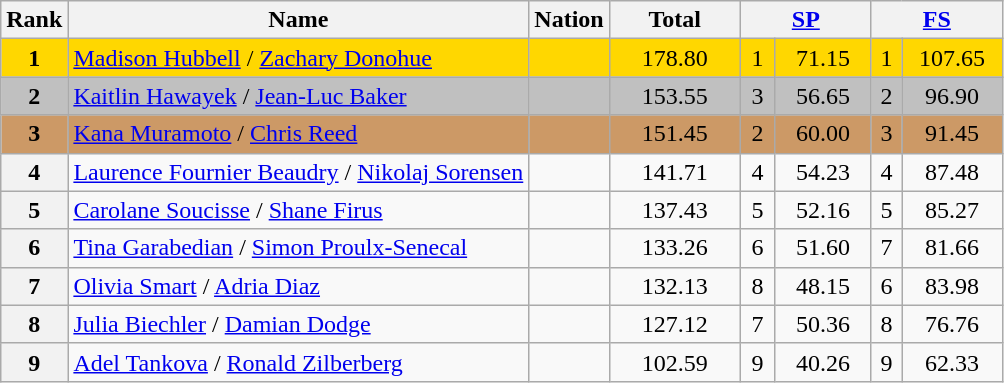<table class="wikitable sortable">
<tr>
<th>Rank</th>
<th>Name</th>
<th>Nation</th>
<th width="80px">Total</th>
<th colspan="2" width="80px"><a href='#'>SP</a></th>
<th colspan="2" width="80px"><a href='#'>FS</a></th>
</tr>
<tr bgcolor="gold">
<td align="center"><strong>1</strong></td>
<td><a href='#'>Madison Hubbell</a> / <a href='#'>Zachary Donohue</a></td>
<td></td>
<td align="center">178.80</td>
<td align="center">1</td>
<td align="center">71.15</td>
<td align="center">1</td>
<td align="center">107.65</td>
</tr>
<tr bgcolor="silver">
<td align="center"><strong>2</strong></td>
<td><a href='#'>Kaitlin Hawayek</a> / <a href='#'>Jean-Luc Baker</a></td>
<td></td>
<td align="center">153.55</td>
<td align="center">3</td>
<td align="center">56.65</td>
<td align="center">2</td>
<td align="center">96.90</td>
</tr>
<tr bgcolor="cc9966">
<td align="center"><strong>3</strong></td>
<td><a href='#'>Kana Muramoto</a> / <a href='#'>Chris Reed</a></td>
<td></td>
<td align="center">151.45</td>
<td align="center">2</td>
<td align="center">60.00</td>
<td align="center">3</td>
<td align="center">91.45</td>
</tr>
<tr>
<th>4</th>
<td><a href='#'>Laurence Fournier Beaudry</a> / <a href='#'>Nikolaj Sorensen</a></td>
<td></td>
<td align="center">141.71</td>
<td align="center">4</td>
<td align="center">54.23</td>
<td align="center">4</td>
<td align="center">87.48</td>
</tr>
<tr>
<th>5</th>
<td><a href='#'>Carolane Soucisse</a> / <a href='#'>Shane Firus</a></td>
<td></td>
<td align="center">137.43</td>
<td align="center">5</td>
<td align="center">52.16</td>
<td align="center">5</td>
<td align="center">85.27</td>
</tr>
<tr>
<th>6</th>
<td><a href='#'>Tina Garabedian</a> / <a href='#'>Simon Proulx-Senecal</a></td>
<td></td>
<td align="center">133.26</td>
<td align="center">6</td>
<td align="center">51.60</td>
<td align="center">7</td>
<td align="center">81.66</td>
</tr>
<tr>
<th>7</th>
<td><a href='#'>Olivia Smart</a> / <a href='#'>Adria Diaz</a></td>
<td></td>
<td align="center">132.13</td>
<td align="center">8</td>
<td align="center">48.15</td>
<td align="center">6</td>
<td align="center">83.98</td>
</tr>
<tr>
<th>8</th>
<td><a href='#'>Julia Biechler</a> / <a href='#'>Damian Dodge</a></td>
<td></td>
<td align="center">127.12</td>
<td align="center">7</td>
<td align="center">50.36</td>
<td align="center">8</td>
<td align="center">76.76</td>
</tr>
<tr>
<th>9</th>
<td><a href='#'>Adel Tankova</a> / <a href='#'>Ronald Zilberberg</a></td>
<td></td>
<td align="center">102.59</td>
<td align="center">9</td>
<td align="center">40.26</td>
<td align="center">9</td>
<td align="center">62.33</td>
</tr>
</table>
